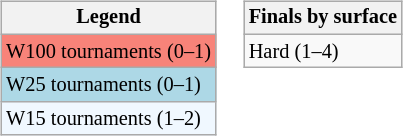<table>
<tr valign=top>
<td><br><table class=wikitable style="font-size:85%">
<tr>
<th>Legend</th>
</tr>
<tr style="background:#f88379;">
<td>W100 tournaments (0–1)</td>
</tr>
<tr style="background:lightblue;">
<td>W25 tournaments (0–1)</td>
</tr>
<tr style="background:#f0f8ff;">
<td>W15 tournaments (1–2)</td>
</tr>
</table>
</td>
<td><br><table class=wikitable style="font-size:85%">
<tr>
<th>Finals by surface</th>
</tr>
<tr>
<td>Hard (1–4)</td>
</tr>
</table>
</td>
</tr>
</table>
